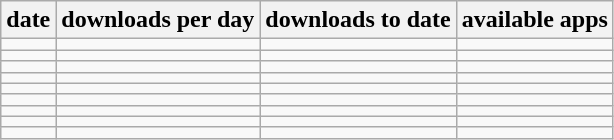<table class="wikitable sortable" style=text-align:center>
<tr>
<th>date</th>
<th>downloads per day</th>
<th>downloads to date</th>
<th>available apps</th>
</tr>
<tr>
<td></td>
<td></td>
<td></td>
<td></td>
</tr>
<tr>
<td></td>
<td></td>
<td></td>
<td></td>
</tr>
<tr>
<td></td>
<td></td>
<td></td>
<td></td>
</tr>
<tr>
<td></td>
<td></td>
<td></td>
<td></td>
</tr>
<tr>
<td></td>
<td></td>
<td></td>
<td></td>
</tr>
<tr>
<td></td>
<td></td>
<td></td>
<td></td>
</tr>
<tr>
<td></td>
<td></td>
<td></td>
<td></td>
</tr>
<tr>
<td></td>
<td></td>
<td></td>
<td></td>
</tr>
<tr>
<td></td>
<td></td>
<td></td>
<td></td>
</tr>
</table>
